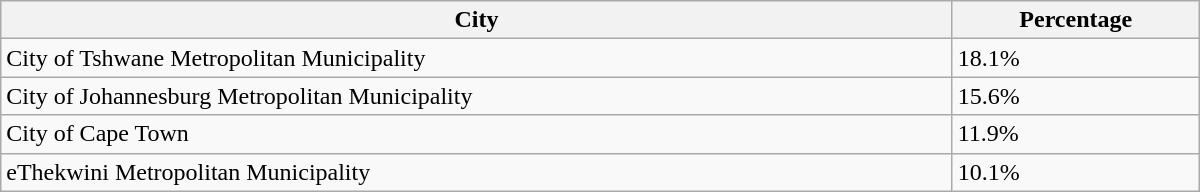<table class="wikitable" style=width:50em>
<tr>
<th>City</th>
<th>Percentage</th>
</tr>
<tr>
<td>City of Tshwane Metropolitan Municipality</td>
<td>18.1%</td>
</tr>
<tr>
<td>City of Johannesburg Metropolitan Municipality</td>
<td>15.6%</td>
</tr>
<tr>
<td>City of Cape Town</td>
<td>11.9%</td>
</tr>
<tr>
<td>eThekwini Metropolitan Municipality</td>
<td>10.1%</td>
</tr>
</table>
